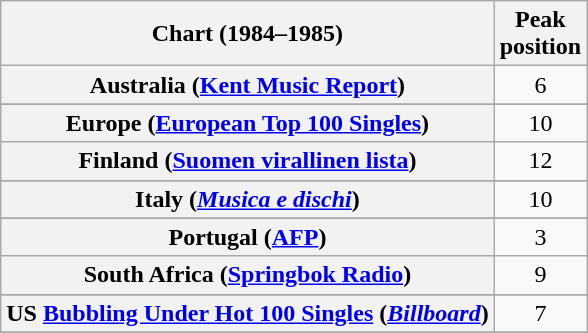<table class="wikitable sortable plainrowheaders" style="text-align:center">
<tr>
<th scope="col">Chart (1984–1985)</th>
<th scope="col">Peak<br>position</th>
</tr>
<tr>
<th scope="row">Australia (<a href='#'>Kent Music Report</a>)</th>
<td>6</td>
</tr>
<tr>
</tr>
<tr>
</tr>
<tr>
<th scope="row">Europe (<a href='#'>European Top 100 Singles</a>)</th>
<td>10</td>
</tr>
<tr>
<th scope="row">Finland (<a href='#'>Suomen virallinen lista</a>)</th>
<td>12</td>
</tr>
<tr>
</tr>
<tr>
</tr>
<tr>
<th scope="row">Italy (<em><a href='#'>Musica e dischi</a></em>)</th>
<td>10</td>
</tr>
<tr>
</tr>
<tr>
</tr>
<tr>
</tr>
<tr>
</tr>
<tr>
<th scope="row">Portugal (<a href='#'>AFP</a>)</th>
<td>3</td>
</tr>
<tr>
<th scope="row">South Africa (<a href='#'>Springbok Radio</a>)</th>
<td>9</td>
</tr>
<tr>
</tr>
<tr>
</tr>
<tr>
</tr>
<tr>
<th scope="row">US <a href='#'>Bubbling Under Hot 100 Singles</a> (<em><a href='#'>Billboard</a></em>)</th>
<td>7</td>
</tr>
<tr>
</tr>
</table>
